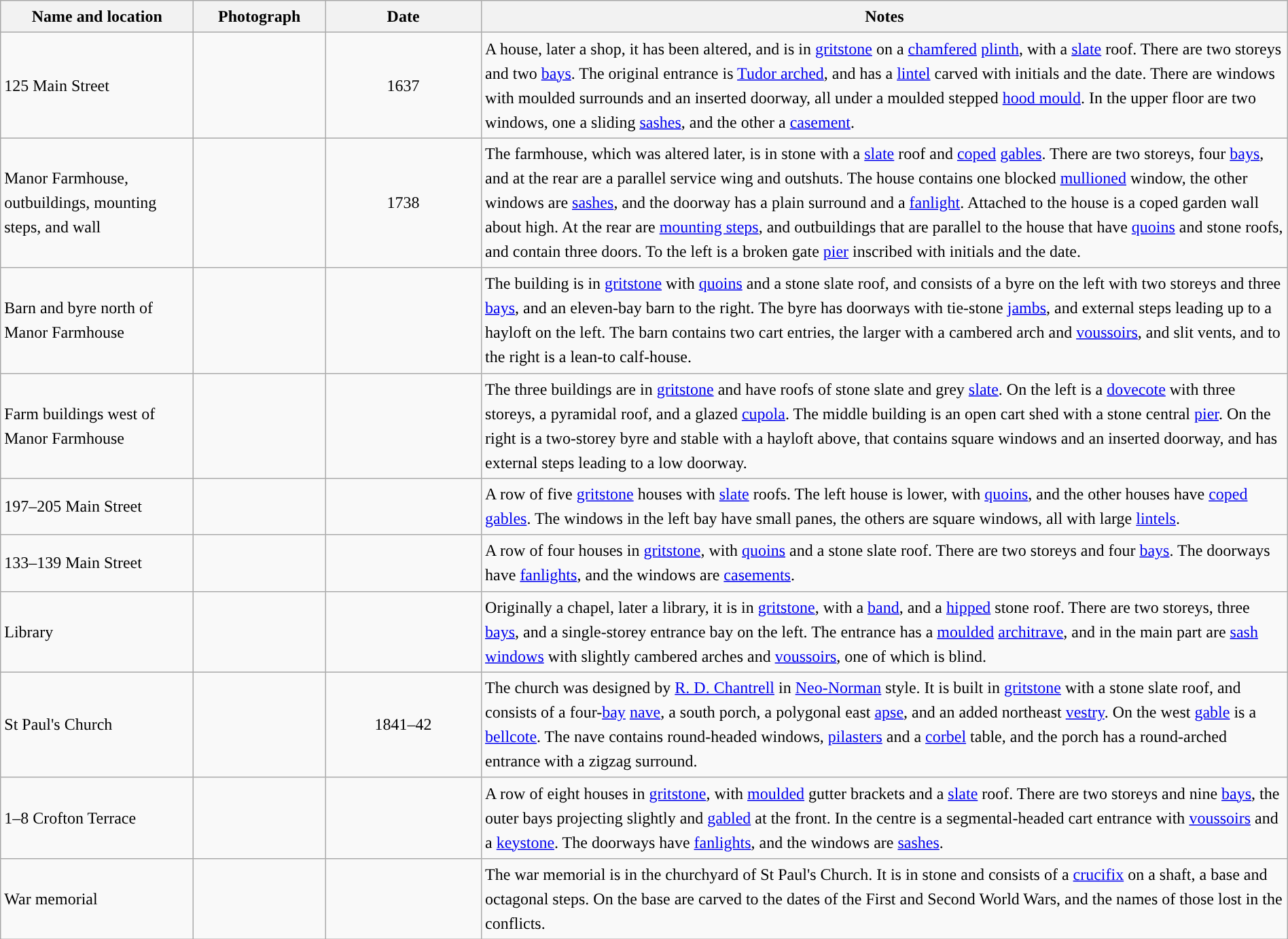<table class="wikitable sortable plainrowheaders" style="width:100%;border:0px;text-align:left;line-height:150%;">
<tr>
<th scope="col"  style="width:150px">Name and location</th>
<th scope="col"  style="width:100px" class="unsortable">Photograph</th>
<th scope="col"  style="width:120px">Date</th>
<th scope="col"  style="width:650px" class="unsortable">Notes</th>
</tr>
<tr>
<td>125 Main Street<br><small></small></td>
<td></td>
<td align="center">1637</td>
<td>A house, later a shop, it has been altered, and is in <a href='#'>gritstone</a> on a <a href='#'>chamfered</a> <a href='#'>plinth</a>, with a <a href='#'>slate</a> roof.  There are two storeys and two <a href='#'>bays</a>.  The original entrance is <a href='#'>Tudor arched</a>, and has a <a href='#'>lintel</a> carved with initials and the date.  There are windows with moulded surrounds and an inserted doorway, all under a moulded stepped <a href='#'>hood mould</a>.  In the upper floor are two windows, one a sliding <a href='#'>sashes</a>, and the other a <a href='#'>casement</a>.</td>
</tr>
<tr>
<td>Manor Farmhouse, outbuildings, mounting steps, and wall<br><small></small></td>
<td></td>
<td align="center">1738</td>
<td>The farmhouse, which was altered later, is in stone with a <a href='#'>slate</a> roof and <a href='#'>coped</a> <a href='#'>gables</a>.  There are two storeys, four <a href='#'>bays</a>, and at the rear are a parallel service wing and outshuts.  The house contains one blocked <a href='#'>mullioned</a> window, the other windows are <a href='#'>sashes</a>, and the doorway has a plain surround and a <a href='#'>fanlight</a>.  Attached to the house is a coped garden wall about  high.  At the rear are <a href='#'>mounting steps</a>, and outbuildings that are parallel to the house that have <a href='#'>quoins</a> and stone roofs, and contain three doors.  To the left is a broken gate <a href='#'>pier</a> inscribed with initials and the date.</td>
</tr>
<tr>
<td>Barn and byre north of Manor Farmhouse<br><small></small></td>
<td></td>
<td align="center"></td>
<td>The building is in <a href='#'>gritstone</a> with <a href='#'>quoins</a> and a stone slate roof, and consists of a byre on the left with two storeys and three <a href='#'>bays</a>, and an eleven-bay barn to the right.  The byre has doorways with tie-stone <a href='#'>jambs</a>, and external steps leading up to a hayloft on the left.  The barn contains two cart entries, the larger with a cambered arch and <a href='#'>voussoirs</a>, and slit vents, and to the right is a lean-to calf-house.</td>
</tr>
<tr>
<td>Farm buildings west of Manor Farmhouse<br><small></small></td>
<td></td>
<td align="center"></td>
<td>The three buildings are in <a href='#'>gritstone</a> and have roofs of stone slate and grey <a href='#'>slate</a>.  On the left is a <a href='#'>dovecote</a> with three storeys, a pyramidal roof, and a glazed <a href='#'>cupola</a>.  The middle building is an open cart shed with a stone central <a href='#'>pier</a>.  On the right is a two-storey byre and stable with a hayloft above, that contains square windows and an inserted doorway, and has external steps leading to a low doorway.</td>
</tr>
<tr>
<td>197–205 Main Street<br><small></small></td>
<td></td>
<td align="center"></td>
<td>A row of five <a href='#'>gritstone</a> houses with <a href='#'>slate</a> roofs.  The left house is lower, with <a href='#'>quoins</a>, and the other houses have <a href='#'>coped</a> <a href='#'>gables</a>.  The windows in the left bay have small panes, the others are square windows, all with large <a href='#'>lintels</a>.</td>
</tr>
<tr>
<td>133–139 Main Street<br><small></small></td>
<td></td>
<td align="center"></td>
<td>A row of four houses in <a href='#'>gritstone</a>, with <a href='#'>quoins</a> and a stone slate roof.  There are two storeys and four <a href='#'>bays</a>.  The doorways have <a href='#'>fanlights</a>, and the windows are <a href='#'>casements</a>.</td>
</tr>
<tr>
<td>Library<br><small></small></td>
<td></td>
<td align="center"></td>
<td>Originally a chapel, later a library, it is in <a href='#'>gritstone</a>, with a <a href='#'>band</a>, and a <a href='#'>hipped</a> stone roof.  There are two storeys, three <a href='#'>bays</a>, and a single-storey entrance bay on the left.  The entrance has a <a href='#'>moulded</a> <a href='#'>architrave</a>, and in the main part are <a href='#'>sash windows</a> with slightly cambered arches and <a href='#'>voussoirs</a>, one of which is blind.</td>
</tr>
<tr>
<td>St Paul's Church<br><small></small></td>
<td></td>
<td align="center">1841–42</td>
<td>The church was designed by <a href='#'>R. D. Chantrell</a> in <a href='#'>Neo-Norman</a> style.  It is built in <a href='#'>gritstone</a> with a stone slate roof, and consists of a four-<a href='#'>bay</a> <a href='#'>nave</a>, a south porch, a polygonal east <a href='#'>apse</a>, and an added northeast <a href='#'>vestry</a>.  On the west <a href='#'>gable</a> is a <a href='#'>bellcote</a>.  The nave contains round-headed windows, <a href='#'>pilasters</a> and a <a href='#'>corbel</a> table, and the porch has a round-arched entrance with a zigzag surround.</td>
</tr>
<tr>
<td>1–8 Crofton Terrace<br><small></small></td>
<td></td>
<td align="center"></td>
<td>A row of eight houses in <a href='#'>gritstone</a>, with <a href='#'>moulded</a> gutter brackets and a <a href='#'>slate</a> roof.  There are two storeys and nine <a href='#'>bays</a>, the outer bays projecting slightly and <a href='#'>gabled</a> at the front.  In the centre is a segmental-headed cart entrance with <a href='#'>voussoirs</a> and a <a href='#'>keystone</a>.  The doorways have <a href='#'>fanlights</a>, and the windows are <a href='#'>sashes</a>.</td>
</tr>
<tr>
<td>War memorial<br><small></small></td>
<td></td>
<td align="center"></td>
<td>The war memorial is in the churchyard of St Paul's Church.  It is in stone and consists of a <a href='#'>crucifix</a> on a shaft, a base and octagonal steps.  On the base are carved to the dates of the First and Second World Wars, and the names of those lost in the conflicts.</td>
</tr>
<tr>
</tr>
</table>
